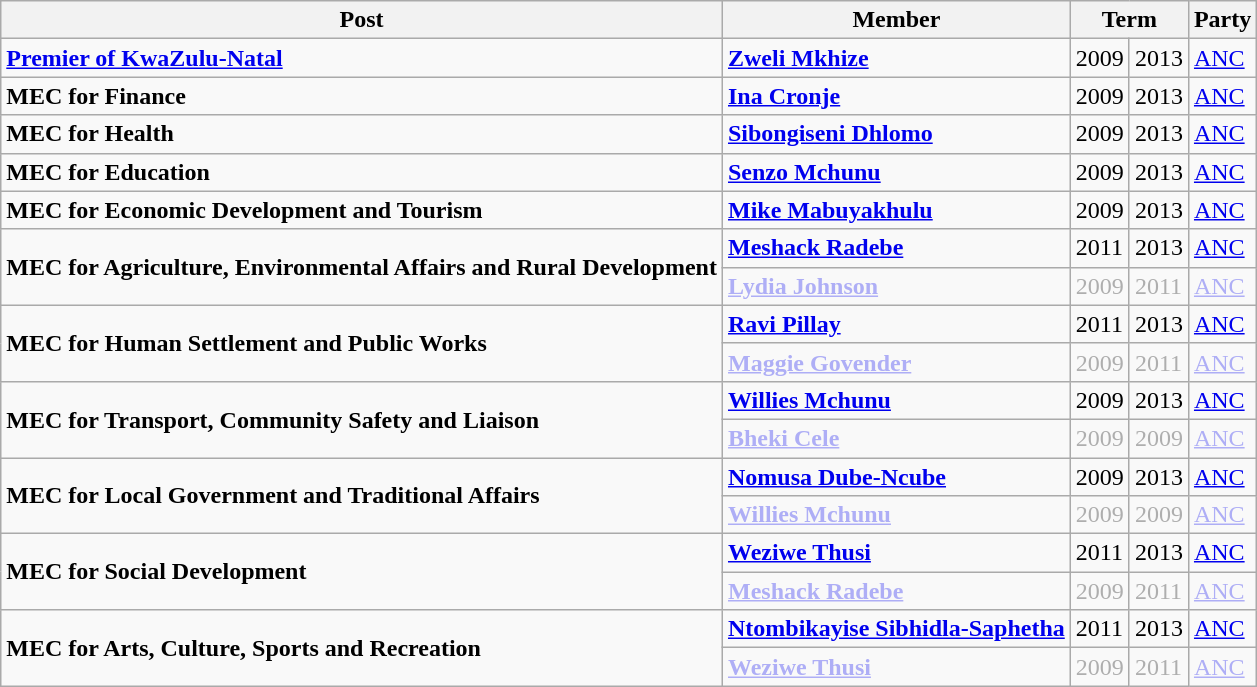<table class="wikitable">
<tr>
<th>Post</th>
<th>Member</th>
<th colspan="2">Term</th>
<th>Party</th>
</tr>
<tr>
<td><strong><a href='#'>Premier of KwaZulu-Natal</a></strong></td>
<td><strong><a href='#'>Zweli Mkhize</a></strong></td>
<td>2009</td>
<td>2013</td>
<td><a href='#'>ANC</a></td>
</tr>
<tr>
<td><strong>MEC for Finance</strong></td>
<td><strong><a href='#'>Ina Cronje</a></strong></td>
<td>2009</td>
<td>2013</td>
<td><a href='#'>ANC</a></td>
</tr>
<tr>
<td><strong>MEC for Health</strong></td>
<td><strong><a href='#'>Sibongiseni Dhlomo</a></strong></td>
<td>2009</td>
<td>2013</td>
<td><a href='#'>ANC</a></td>
</tr>
<tr>
<td><strong>MEC for Education</strong></td>
<td><strong><a href='#'>Senzo Mchunu</a></strong></td>
<td>2009</td>
<td>2013</td>
<td><a href='#'>ANC</a></td>
</tr>
<tr>
<td><strong>MEC for Economic Development and Tourism</strong></td>
<td><strong><a href='#'>Mike Mabuyakhulu</a></strong></td>
<td>2009</td>
<td>2013</td>
<td><a href='#'>ANC</a></td>
</tr>
<tr>
<td rowspan="2"><strong>MEC for Agriculture, Environmental Affairs and Rural Development</strong></td>
<td><strong><a href='#'>Meshack Radebe</a></strong></td>
<td>2011</td>
<td>2013</td>
<td><a href='#'>ANC</a></td>
</tr>
<tr style="opacity:.3;">
<td><strong><a href='#'>Lydia Johnson</a></strong></td>
<td>2009</td>
<td>2011</td>
<td><a href='#'>ANC</a></td>
</tr>
<tr>
<td rowspan="2"><strong>MEC for Human Settlement and Public Works</strong></td>
<td><strong><a href='#'>Ravi Pillay</a></strong></td>
<td>2011</td>
<td>2013</td>
<td><a href='#'>ANC</a></td>
</tr>
<tr style="opacity:.3;">
<td><strong><a href='#'>Maggie Govender</a></strong></td>
<td>2009</td>
<td>2011</td>
<td><a href='#'>ANC</a></td>
</tr>
<tr>
<td rowspan="2"><strong>MEC for Transport, Community Safety and Liaison</strong></td>
<td><strong><a href='#'>Willies Mchunu</a></strong></td>
<td>2009</td>
<td>2013</td>
<td><a href='#'>ANC</a></td>
</tr>
<tr style="opacity:.3;">
<td><strong><a href='#'>Bheki Cele</a></strong></td>
<td>2009</td>
<td>2009</td>
<td><a href='#'>ANC</a></td>
</tr>
<tr>
<td rowspan="2"><strong>MEC for Local Government and Traditional Affairs</strong></td>
<td><strong><a href='#'>Nomusa Dube-Ncube</a></strong></td>
<td>2009</td>
<td>2013</td>
<td><a href='#'>ANC</a></td>
</tr>
<tr style="opacity:.3;">
<td><strong><a href='#'>Willies Mchunu</a></strong></td>
<td>2009</td>
<td>2009</td>
<td><a href='#'>ANC</a></td>
</tr>
<tr>
<td rowspan="2"><strong>MEC for Social Development</strong></td>
<td><strong><a href='#'>Weziwe Thusi</a></strong></td>
<td>2011</td>
<td>2013</td>
<td><a href='#'>ANC</a></td>
</tr>
<tr style="opacity:.3;">
<td><strong><a href='#'>Meshack Radebe</a></strong></td>
<td>2009</td>
<td>2011</td>
<td><a href='#'>ANC</a></td>
</tr>
<tr>
<td rowspan="2"><strong>MEC for Arts, Culture, Sports and Recreation</strong></td>
<td><strong><a href='#'>Ntombikayise Sibhidla-Saphetha</a></strong></td>
<td>2011</td>
<td>2013</td>
<td><a href='#'>ANC</a></td>
</tr>
<tr style="opacity:.3;">
<td><strong><a href='#'>Weziwe Thusi</a></strong></td>
<td>2009</td>
<td>2011</td>
<td><a href='#'>ANC</a></td>
</tr>
</table>
